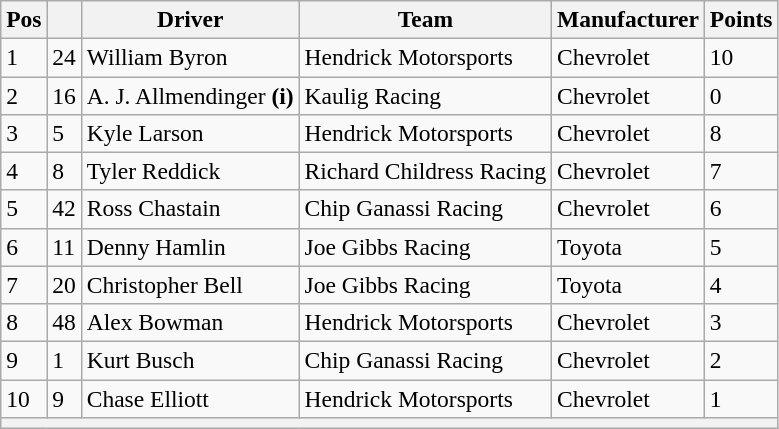<table class="wikitable" style="font-size:98%">
<tr>
<th>Pos</th>
<th></th>
<th>Driver</th>
<th>Team</th>
<th>Manufacturer</th>
<th>Points</th>
</tr>
<tr>
<td>1</td>
<td>24</td>
<td>William Byron</td>
<td>Hendrick Motorsports</td>
<td>Chevrolet</td>
<td>10</td>
</tr>
<tr>
<td>2</td>
<td>16</td>
<td>A. J. Allmendinger <strong>(i)</strong></td>
<td>Kaulig Racing</td>
<td>Chevrolet</td>
<td>0</td>
</tr>
<tr>
<td>3</td>
<td>5</td>
<td>Kyle Larson</td>
<td>Hendrick Motorsports</td>
<td>Chevrolet</td>
<td>8</td>
</tr>
<tr>
<td>4</td>
<td>8</td>
<td>Tyler Reddick</td>
<td>Richard Childress Racing</td>
<td>Chevrolet</td>
<td>7</td>
</tr>
<tr>
<td>5</td>
<td>42</td>
<td>Ross Chastain</td>
<td>Chip Ganassi Racing</td>
<td>Chevrolet</td>
<td>6</td>
</tr>
<tr>
<td>6</td>
<td>11</td>
<td>Denny Hamlin</td>
<td>Joe Gibbs Racing</td>
<td>Toyota</td>
<td>5</td>
</tr>
<tr>
<td>7</td>
<td>20</td>
<td>Christopher Bell</td>
<td>Joe Gibbs Racing</td>
<td>Toyota</td>
<td>4</td>
</tr>
<tr>
<td>8</td>
<td>48</td>
<td>Alex Bowman</td>
<td>Hendrick Motorsports</td>
<td>Chevrolet</td>
<td>3</td>
</tr>
<tr>
<td>9</td>
<td>1</td>
<td>Kurt Busch</td>
<td>Chip Ganassi Racing</td>
<td>Chevrolet</td>
<td>2</td>
</tr>
<tr>
<td>10</td>
<td>9</td>
<td>Chase Elliott</td>
<td>Hendrick Motorsports</td>
<td>Chevrolet</td>
<td>1</td>
</tr>
<tr>
<th colspan="6"></th>
</tr>
</table>
